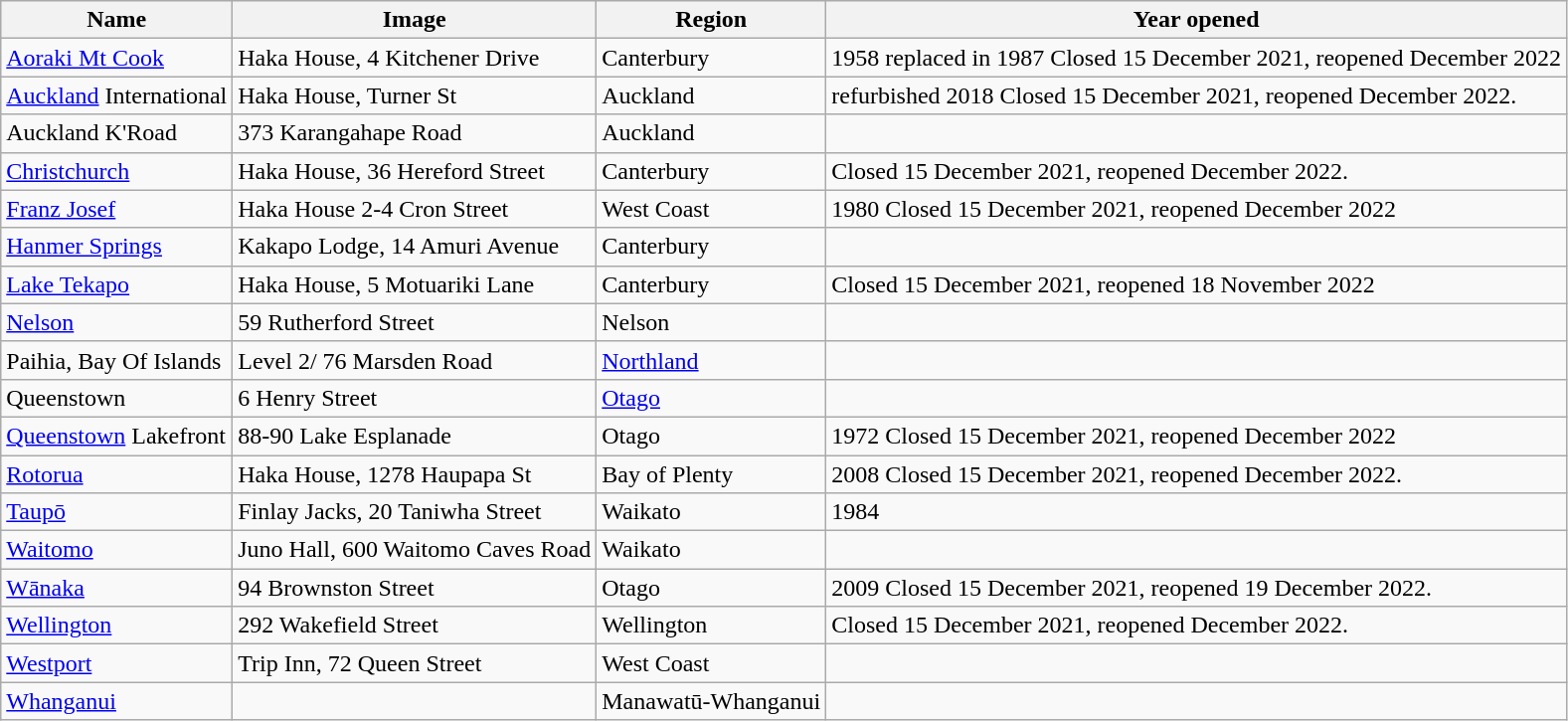<table class="wikitable sortable" border="1">
<tr valign="bottom">
<th>Name</th>
<th>Image</th>
<th>Region</th>
<th>Year opened</th>
</tr>
<tr>
<td><a href='#'>Aoraki Mt Cook</a></td>
<td>Haka House, 4 Kitchener Drive</td>
<td>Canterbury</td>
<td>1958 replaced in 1987 Closed 15 December 2021, reopened December 2022</td>
</tr>
<tr>
<td><a href='#'>Auckland</a> International</td>
<td>Haka House, Turner St</td>
<td>Auckland</td>
<td>refurbished 2018 Closed 15 December 2021, reopened December 2022.</td>
</tr>
<tr>
<td>Auckland K'Road</td>
<td>373 Karangahape Road</td>
<td>Auckland</td>
<td></td>
</tr>
<tr>
<td><a href='#'>Christchurch</a></td>
<td>Haka House, 36 Hereford Street</td>
<td>Canterbury</td>
<td>Closed 15 December 2021, reopened December 2022.</td>
</tr>
<tr>
<td><a href='#'>Franz Josef</a></td>
<td>Haka House 2-4 Cron Street</td>
<td>West Coast</td>
<td>1980 Closed 15 December 2021, reopened December 2022</td>
</tr>
<tr>
<td><a href='#'>Hanmer Springs</a></td>
<td>Kakapo Lodge, 14 Amuri Avenue</td>
<td>Canterbury</td>
<td></td>
</tr>
<tr>
<td><a href='#'>Lake Tekapo</a></td>
<td>Haka House, 5 Motuariki Lane</td>
<td>Canterbury</td>
<td>Closed 15 December 2021, reopened 18 November 2022</td>
</tr>
<tr>
<td><a href='#'>Nelson</a></td>
<td>59 Rutherford Street</td>
<td>Nelson</td>
<td></td>
</tr>
<tr>
<td>Paihia, Bay Of Islands</td>
<td>Level 2/ 76 Marsden Road</td>
<td><a href='#'>Northland</a></td>
<td></td>
</tr>
<tr>
<td>Queenstown</td>
<td>6 Henry Street</td>
<td><a href='#'>Otago</a></td>
<td></td>
</tr>
<tr>
<td><a href='#'>Queenstown</a> Lakefront</td>
<td>88-90 Lake Esplanade</td>
<td>Otago</td>
<td>1972 Closed 15 December 2021, reopened December 2022</td>
</tr>
<tr>
<td><a href='#'>Rotorua</a></td>
<td>Haka House, 1278 Haupapa St</td>
<td>Bay of Plenty</td>
<td>2008 Closed 15 December 2021, reopened December 2022.</td>
</tr>
<tr>
<td><a href='#'>Taupō</a></td>
<td>Finlay Jacks, 20 Taniwha Street</td>
<td>Waikato</td>
<td>1984</td>
</tr>
<tr>
<td><a href='#'>Waitomo</a></td>
<td>Juno Hall, 600 Waitomo Caves Road</td>
<td>Waikato</td>
<td></td>
</tr>
<tr>
<td><a href='#'>Wānaka</a></td>
<td>94 Brownston Street</td>
<td>Otago</td>
<td>2009 Closed 15 December 2021, reopened 19 December 2022.</td>
</tr>
<tr>
<td><a href='#'>Wellington</a></td>
<td>292 Wakefield Street</td>
<td>Wellington</td>
<td>Closed 15 December 2021, reopened December 2022.</td>
</tr>
<tr>
<td><a href='#'>Westport</a></td>
<td>Trip Inn, 72 Queen Street</td>
<td>West Coast</td>
<td></td>
</tr>
<tr>
<td><a href='#'>Whanganui</a></td>
<td></td>
<td>Manawatū-Whanganui</td>
<td></td>
</tr>
</table>
